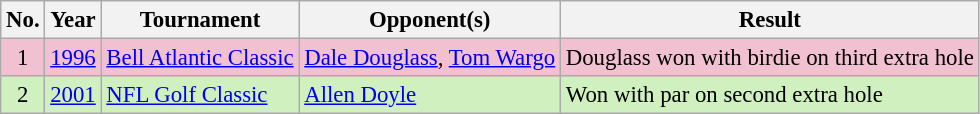<table class="wikitable" style="font-size:95%;">
<tr>
<th>No.</th>
<th>Year</th>
<th>Tournament</th>
<th>Opponent(s)</th>
<th>Result</th>
</tr>
<tr style="background:#F2C1D1;">
<td align=center>1</td>
<td><a href='#'>1996</a></td>
<td><a href='#'>Bell Atlantic Classic</a></td>
<td> <a href='#'>Dale Douglass</a>,  <a href='#'>Tom Wargo</a></td>
<td>Douglass won with birdie on third extra hole</td>
</tr>
<tr style="background:#D0F0C0;">
<td align=center>2</td>
<td><a href='#'>2001</a></td>
<td><a href='#'>NFL Golf Classic</a></td>
<td> <a href='#'>Allen Doyle</a></td>
<td>Won with par on second extra hole</td>
</tr>
</table>
